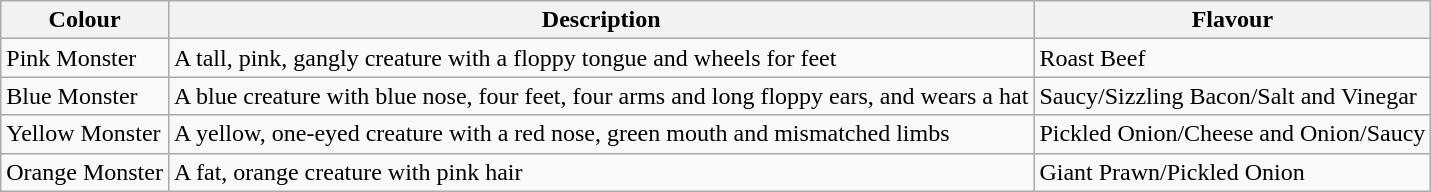<table class="wikitable">
<tr>
<th>Colour</th>
<th>Description</th>
<th>Flavour</th>
</tr>
<tr>
<td>Pink Monster</td>
<td>A tall, pink, gangly creature with a floppy tongue and wheels for feet</td>
<td>Roast Beef</td>
</tr>
<tr>
<td>Blue Monster</td>
<td>A blue creature with blue nose, four feet, four arms and long floppy ears, and wears a hat</td>
<td>Saucy/Sizzling Bacon/Salt and Vinegar</td>
</tr>
<tr>
<td>Yellow Monster</td>
<td>A yellow, one-eyed creature with a red nose, green mouth and mismatched limbs</td>
<td>Pickled Onion/Cheese and Onion/Saucy</td>
</tr>
<tr>
<td>Orange Monster</td>
<td>A fat, orange creature with pink hair</td>
<td>Giant Prawn/Pickled Onion</td>
</tr>
</table>
